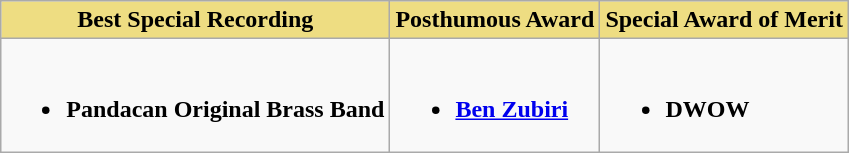<table class="wikitable">
<tr>
<th style="background:#EEDD82;" ! width:50%">Best Special Recording</th>
<th style="background:#EEDD82;" ! width:50%">Posthumous Award</th>
<th style="background:#EEDD82;" ! width:50%">Special Award of Merit</th>
</tr>
<tr>
<td valign="top"><br><ul><li><strong>Pandacan Original Brass Band</strong></li></ul></td>
<td valign="top"><br><ul><li><strong><a href='#'>Ben Zubiri</a></strong></li></ul></td>
<td valign="top"><br><ul><li><strong>DWOW</strong></li></ul></td>
</tr>
</table>
